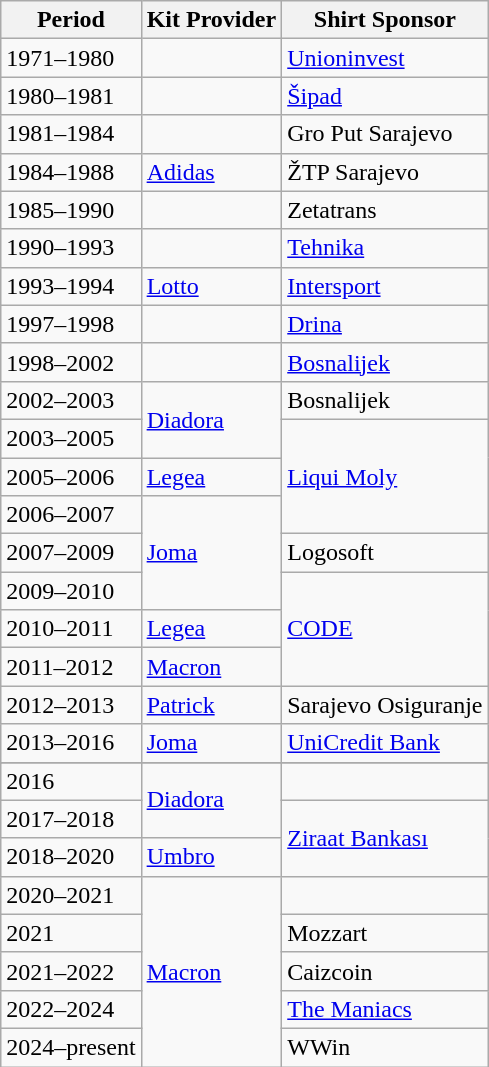<table class="wikitable">
<tr>
<th>Period</th>
<th>Kit Provider</th>
<th>Shirt Sponsor</th>
</tr>
<tr>
<td>1971–1980</td>
<td></td>
<td><a href='#'>Unioninvest</a></td>
</tr>
<tr>
<td>1980–1981</td>
<td></td>
<td><a href='#'>Šipad</a></td>
</tr>
<tr>
<td>1981–1984</td>
<td></td>
<td>Gro Put Sarajevo</td>
</tr>
<tr>
<td>1984–1988</td>
<td> <a href='#'>Adidas</a></td>
<td>ŽTP Sarajevo</td>
</tr>
<tr>
<td>1985–1990</td>
<td></td>
<td>Zetatrans</td>
</tr>
<tr>
<td>1990–1993</td>
<td></td>
<td><a href='#'>Tehnika</a></td>
</tr>
<tr>
<td>1993–1994</td>
<td> <a href='#'>Lotto</a></td>
<td><a href='#'>Intersport</a></td>
</tr>
<tr>
<td>1997–1998</td>
<td></td>
<td><a href='#'>Drina</a></td>
</tr>
<tr>
<td>1998–2002</td>
<td></td>
<td><a href='#'>Bosnalijek</a></td>
</tr>
<tr>
<td>2002–2003</td>
<td rowspan="2"> <a href='#'>Diadora</a></td>
<td>Bosnalijek</td>
</tr>
<tr>
<td>2003–2005</td>
<td rowspan="3"><a href='#'>Liqui Moly</a></td>
</tr>
<tr>
<td>2005–2006</td>
<td> <a href='#'>Legea</a></td>
</tr>
<tr>
<td>2006–2007</td>
<td rowspan="3"> <a href='#'>Joma</a></td>
</tr>
<tr>
<td>2007–2009</td>
<td>Logosoft</td>
</tr>
<tr>
<td>2009–2010</td>
<td rowspan="3"><a href='#'>CODE</a></td>
</tr>
<tr>
<td>2010–2011</td>
<td> <a href='#'>Legea</a></td>
</tr>
<tr>
<td>2011–2012</td>
<td> <a href='#'>Macron</a></td>
</tr>
<tr>
<td>2012–2013</td>
<td> <a href='#'>Patrick</a></td>
<td>Sarajevo Osiguranje</td>
</tr>
<tr>
<td>2013–2016</td>
<td> <a href='#'>Joma</a></td>
<td><a href='#'>UniCredit Bank</a></td>
</tr>
<tr>
</tr>
<tr>
<td>2016</td>
<td rowspan="2"> <a href='#'>Diadora</a></td>
<td></td>
</tr>
<tr>
<td>2017–2018</td>
<td rowspan="2"><a href='#'>Ziraat Bankası</a></td>
</tr>
<tr>
<td>2018–2020</td>
<td> <a href='#'>Umbro</a></td>
</tr>
<tr>
<td>2020–2021</td>
<td rowspan="5"> <a href='#'>Macron</a></td>
<td></td>
</tr>
<tr>
<td>2021</td>
<td>Mozzart</td>
</tr>
<tr>
<td>2021–2022</td>
<td>Caizcoin</td>
</tr>
<tr>
<td>2022–2024</td>
<td><a href='#'>The Maniacs</a></td>
</tr>
<tr>
<td>2024–present</td>
<td>WWin</td>
</tr>
</table>
